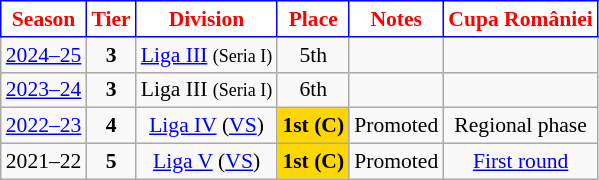<table class="wikitable" style="text-align:center; font-size:90%">
<tr>
<th style="background:#FFFFFF;color:#FF0000;border:1px solid #0000FF;">Season</th>
<th style="background:#FFFFFF;color:#FF0000;border:1px solid #0000FF;">Tier</th>
<th style="background:#FFFFFF;color:#FF0000;border:1px solid #0000FF;">Division</th>
<th style="background:#FFFFFF;color:#FF0000;border:1px solid #0000FF;">Place</th>
<th style="background:#FFFFFF;color:#FF0000;border:1px solid #0000FF;">Notes</th>
<th style="background:#FFFFFF;color:#FF0000;border:1px solid #0000FF;">Cupa României</th>
</tr>
<tr>
<td><a href='#'>2024–25</a></td>
<td><strong>3</strong></td>
<td><a href='#'>Liga III</a> <small>(Seria I)</small></td>
<td>5th</td>
<td></td>
<td></td>
</tr>
<tr>
<td><a href='#'>2023–24</a></td>
<td><strong>3</strong></td>
<td>Liga III <small>(Seria I)</small></td>
<td>6th</td>
<td></td>
<td></td>
</tr>
<tr>
<td><a href='#'>2022–23</a></td>
<td><strong>4</strong></td>
<td><a href='#'>Liga IV</a> (<a href='#'>VS</a>)</td>
<td align=center bgcolor=gold><strong>1st (C)</strong></td>
<td>Promoted</td>
<td>Regional phase</td>
</tr>
<tr>
<td>2021–22</td>
<td><strong>5</strong></td>
<td><a href='#'>Liga V</a> (<a href='#'>VS</a>)</td>
<td align=center bgcolor=gold><strong>1st (C)</strong></td>
<td>Promoted</td>
<td><a href='#'>First round</a></td>
</tr>
</table>
